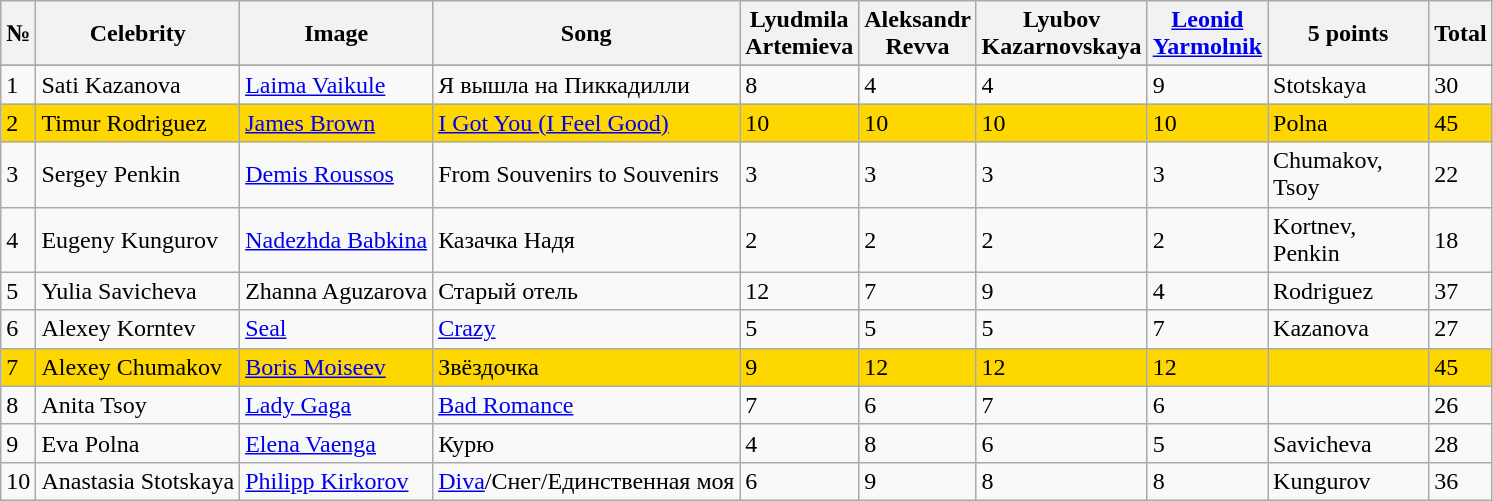<table class="wikitable sortable">
<tr>
<th>№</th>
<th>Celebrity</th>
<th>Image</th>
<th>Song</th>
<th width=20>Lyudmila Artemieva</th>
<th width=20>Aleksandr Revva</th>
<th width=20>Lyubov Kazarnovskaya</th>
<th width=20><a href='#'>Leonid Yarmolnik</a></th>
<th width=100>5 points</th>
<th>Total</th>
</tr>
<tr>
</tr>
<tr>
<td>1</td>
<td>Sati Kazanova</td>
<td><a href='#'>Laima Vaikule</a></td>
<td>Я вышла на Пиккадилли</td>
<td>8</td>
<td>4</td>
<td>4</td>
<td>9</td>
<td>Stotskaya</td>
<td>30</td>
</tr>
<tr style="background: gold">
<td>2</td>
<td>Timur Rodriguez</td>
<td><a href='#'>James Brown</a></td>
<td><a href='#'>I Got You (I Feel Good)</a></td>
<td>10</td>
<td>10</td>
<td>10</td>
<td>10</td>
<td>Polna</td>
<td>45</td>
</tr>
<tr>
<td>3</td>
<td>Sergey Penkin</td>
<td><a href='#'>Demis Roussos</a></td>
<td>From Souvenirs to Souvenirs</td>
<td>3</td>
<td>3</td>
<td>3</td>
<td>3</td>
<td>Chumakov, Tsoy</td>
<td>22</td>
</tr>
<tr>
<td>4</td>
<td>Eugeny Kungurov</td>
<td><a href='#'>Nadezhda Babkina</a></td>
<td>Казачка Надя</td>
<td>2</td>
<td>2</td>
<td>2</td>
<td>2</td>
<td>Kortnev, Penkin</td>
<td>18</td>
</tr>
<tr>
<td>5</td>
<td>Yulia Savicheva</td>
<td>Zhanna Aguzarova</td>
<td>Старый отель</td>
<td>12</td>
<td>7</td>
<td>9</td>
<td>4</td>
<td>Rodriguez</td>
<td>37</td>
</tr>
<tr>
<td>6</td>
<td>Alexey Korntev</td>
<td><a href='#'>Seal</a></td>
<td><a href='#'>Crazy</a></td>
<td>5</td>
<td>5</td>
<td>5</td>
<td>7</td>
<td>Kazanova</td>
<td>27</td>
</tr>
<tr style="background: gold">
<td>7</td>
<td>Alexey Chumakov</td>
<td><a href='#'>Boris Moiseev</a></td>
<td>Звёздочка</td>
<td>9</td>
<td>12</td>
<td>12</td>
<td>12</td>
<td></td>
<td>45</td>
</tr>
<tr>
<td>8</td>
<td>Anita Tsoy</td>
<td><a href='#'>Lady Gaga</a></td>
<td><a href='#'>Bad Romance</a></td>
<td>7</td>
<td>6</td>
<td>7</td>
<td>6</td>
<td></td>
<td>26</td>
</tr>
<tr>
<td>9</td>
<td>Eva Polna</td>
<td><a href='#'>Elena Vaenga</a></td>
<td>Курю</td>
<td>4</td>
<td>8</td>
<td>6</td>
<td>5</td>
<td>Savicheva</td>
<td>28</td>
</tr>
<tr>
<td>10</td>
<td>Anastasia Stotskaya</td>
<td><a href='#'>Philipp Kirkorov</a></td>
<td><a href='#'>Diva</a>/Снег/Единственная моя</td>
<td>6</td>
<td>9</td>
<td>8</td>
<td>8</td>
<td>Kungurov</td>
<td>36</td>
</tr>
</table>
